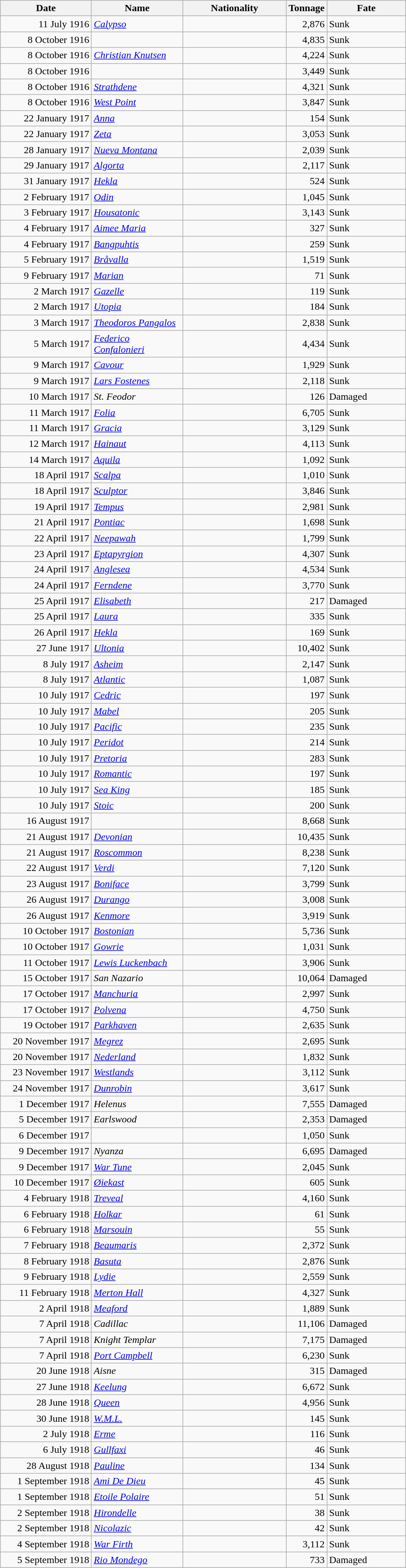<table class="wikitable sortable">
<tr>
<th width="140px">Date</th>
<th width="140px">Name</th>
<th width="160px">Nationality</th>
<th width="25px">Tonnage</th>
<th width="120px">Fate</th>
</tr>
<tr>
<td align="right">11 July 1916</td>
<td align="left"><a href='#'><em>Calypso</em></a></td>
<td align="left"></td>
<td align="right">2,876</td>
<td align="left">Sunk</td>
</tr>
<tr>
<td align="right">8 October 1916</td>
<td align="left"></td>
<td align="left"></td>
<td align="right">4,835</td>
<td align="left">Sunk</td>
</tr>
<tr>
<td align="right">8 October 1916</td>
<td align="left"><a href='#'><em>Christian Knutsen</em></a></td>
<td align="left"></td>
<td align="right">4,224</td>
<td align="left">Sunk</td>
</tr>
<tr>
<td align="right">8 October 1916</td>
<td align="left"></td>
<td align="left"></td>
<td align="right">3,449</td>
<td align="left">Sunk</td>
</tr>
<tr>
<td align="right">8 October 1916</td>
<td align="left"><a href='#'><em>Strathdene</em></a></td>
<td align="left"></td>
<td align="right">4,321</td>
<td align="left">Sunk</td>
</tr>
<tr>
<td align="right">8 October 1916</td>
<td align="left"><a href='#'><em>West Point</em></a></td>
<td align="left"></td>
<td align="right">3,847</td>
<td align="left">Sunk</td>
</tr>
<tr>
<td align="right">22 January 1917</td>
<td align="left"><a href='#'><em>Anna</em></a></td>
<td align="left"></td>
<td align="right">154</td>
<td align="left">Sunk</td>
</tr>
<tr>
<td align="right">22 January 1917</td>
<td align="left"><a href='#'><em>Zeta</em></a></td>
<td align="left"></td>
<td align="right">3,053</td>
<td align="left">Sunk</td>
</tr>
<tr>
<td align="right">28 January 1917</td>
<td align="left"><a href='#'><em>Nueva Montana</em></a></td>
<td align="left"></td>
<td align="right">2,039</td>
<td align="left">Sunk</td>
</tr>
<tr>
<td align="right">29 January 1917</td>
<td align="left"><a href='#'><em>Algorta</em></a></td>
<td align="left"></td>
<td align="right">2,117</td>
<td align="left">Sunk</td>
</tr>
<tr>
<td align="right">31 January 1917</td>
<td align="left"><a href='#'><em>Hekla</em></a></td>
<td align="left"></td>
<td align="right">524</td>
<td align="left">Sunk</td>
</tr>
<tr>
<td align="right">2 February 1917</td>
<td align="left"><a href='#'><em>Odin</em></a></td>
<td align="left"></td>
<td align="right">1,045</td>
<td align="left">Sunk</td>
</tr>
<tr>
<td align="right">3 February 1917</td>
<td align="left"><a href='#'><em>Housatonic</em></a></td>
<td align="left"></td>
<td align="right">3,143</td>
<td align="left">Sunk</td>
</tr>
<tr>
<td align="right">4 February 1917</td>
<td align="left"><a href='#'><em>Aimee Maria</em></a></td>
<td align="left"></td>
<td align="right">327</td>
<td align="left">Sunk</td>
</tr>
<tr>
<td align="right">4 February 1917</td>
<td align="left"><a href='#'><em>Bangpuhtis</em></a></td>
<td align="left"></td>
<td align="right">259</td>
<td align="left">Sunk</td>
</tr>
<tr>
<td align="right">5 February 1917</td>
<td align="left"><a href='#'><em>Bråvalla</em></a></td>
<td align="left"></td>
<td align="right">1,519</td>
<td align="left">Sunk</td>
</tr>
<tr>
<td align="right">9 February 1917</td>
<td align="left"><a href='#'><em>Marian</em></a></td>
<td align="left"></td>
<td align="right">71</td>
<td align="left">Sunk</td>
</tr>
<tr>
<td align="right">2 March 1917</td>
<td align="left"><a href='#'><em>Gazelle</em></a></td>
<td align="left"></td>
<td align="right">119</td>
<td align="left">Sunk</td>
</tr>
<tr>
<td align="right">2 March 1917</td>
<td align="left"><a href='#'><em>Utopia</em></a></td>
<td align="left"></td>
<td align="right">184</td>
<td align="left">Sunk</td>
</tr>
<tr>
<td align="right">3 March 1917</td>
<td align="left"><a href='#'><em>Theodoros Pangalos</em></a></td>
<td align="left"></td>
<td align="right">2,838</td>
<td align="left">Sunk</td>
</tr>
<tr>
<td align="right">5 March 1917</td>
<td align="left"><a href='#'><em>Federico Confalonieri</em></a></td>
<td align="left"></td>
<td align="right">4,434</td>
<td align="left">Sunk</td>
</tr>
<tr>
<td align="right">9 March 1917</td>
<td align="left"><a href='#'><em>Cavour</em></a></td>
<td align="left"></td>
<td align="right">1,929</td>
<td align="left">Sunk</td>
</tr>
<tr>
<td align="right">9 March 1917</td>
<td align="left"><a href='#'><em>Lars Fostenes</em></a></td>
<td align="left"></td>
<td align="right">2,118</td>
<td align="left">Sunk</td>
</tr>
<tr>
<td align="right">10 March 1917</td>
<td align="left"><em>St. Feodor</em></td>
<td align="left"></td>
<td align="right">126</td>
<td align="left">Damaged</td>
</tr>
<tr>
<td align="right">11 March 1917</td>
<td align="left"><a href='#'><em>Folia</em></a></td>
<td align="left"></td>
<td align="right">6,705</td>
<td align="left">Sunk</td>
</tr>
<tr>
<td align="right">11 March 1917</td>
<td align="left"><a href='#'><em>Gracia</em></a></td>
<td align="left"></td>
<td align="right">3,129</td>
<td align="left">Sunk</td>
</tr>
<tr>
<td align="right">12 March 1917</td>
<td align="left"><a href='#'><em>Hainaut</em></a></td>
<td align="left"></td>
<td align="right">4,113</td>
<td align="left">Sunk</td>
</tr>
<tr>
<td align="right">14 March 1917</td>
<td align="left"><a href='#'><em>Aquila</em></a></td>
<td align="left"></td>
<td align="right">1,092</td>
<td align="left">Sunk</td>
</tr>
<tr>
<td align="right">18 April 1917</td>
<td align="left"><a href='#'><em>Scalpa</em></a></td>
<td align="left"></td>
<td align="right">1,010</td>
<td align="left">Sunk</td>
</tr>
<tr>
<td align="right">18 April 1917</td>
<td align="left"><a href='#'><em>Sculptor</em></a></td>
<td align="left"></td>
<td align="right">3,846</td>
<td align="left">Sunk</td>
</tr>
<tr>
<td align="right">19 April 1917</td>
<td align="left"><a href='#'><em>Tempus</em></a></td>
<td align="left"></td>
<td align="right">2,981</td>
<td align="left">Sunk</td>
</tr>
<tr>
<td align="right">21 April 1917</td>
<td align="left"><a href='#'><em>Pontiac</em></a></td>
<td align="left"></td>
<td align="right">1,698</td>
<td align="left">Sunk</td>
</tr>
<tr>
<td align="right">22 April 1917</td>
<td align="left"><a href='#'><em>Neepawah</em></a></td>
<td align="left"></td>
<td align="right">1,799</td>
<td align="left">Sunk</td>
</tr>
<tr>
<td align="right">23 April 1917</td>
<td align="left"><a href='#'><em>Eptapyrgion</em></a></td>
<td align="left"></td>
<td align="right">4,307</td>
<td align="left">Sunk</td>
</tr>
<tr>
<td align="right">24 April 1917</td>
<td align="left"><a href='#'><em>Anglesea</em></a></td>
<td align="left"></td>
<td align="right">4,534</td>
<td align="left">Sunk</td>
</tr>
<tr>
<td align="right">24 April 1917</td>
<td align="left"><a href='#'><em>Ferndene</em></a></td>
<td align="left"></td>
<td align="right">3,770</td>
<td align="left">Sunk</td>
</tr>
<tr>
<td align="right">25 April 1917</td>
<td align="left"><a href='#'><em>Elisabeth</em></a></td>
<td align="left"></td>
<td align="right">217</td>
<td align="left">Damaged</td>
</tr>
<tr>
<td align="right">25 April 1917</td>
<td align="left"><a href='#'><em>Laura</em></a></td>
<td align="left"></td>
<td align="right">335</td>
<td align="left">Sunk</td>
</tr>
<tr>
<td align="right">26 April 1917</td>
<td align="left"><a href='#'><em>Hekla</em></a></td>
<td align="left"></td>
<td align="right">169</td>
<td align="left">Sunk</td>
</tr>
<tr>
<td align="right">27 June 1917</td>
<td align="left"><a href='#'><em>Ultonia</em></a></td>
<td align="left"></td>
<td align="right">10,402</td>
<td align="left">Sunk</td>
</tr>
<tr>
<td align="right">8 July 1917</td>
<td align="left"><a href='#'><em>Asheim</em></a></td>
<td align="left"></td>
<td align="right">2,147</td>
<td align="left">Sunk</td>
</tr>
<tr>
<td align="right">8 July 1917</td>
<td align="left"><a href='#'><em>Atlantic</em></a></td>
<td align="left"></td>
<td align="right">1,087</td>
<td align="left">Sunk</td>
</tr>
<tr>
<td align="right">10 July 1917</td>
<td align="left"><a href='#'><em>Cedric</em></a></td>
<td align="left"></td>
<td align="right">197</td>
<td align="left">Sunk</td>
</tr>
<tr>
<td align="right">10 July 1917</td>
<td align="left"><a href='#'><em>Mabel</em></a></td>
<td align="left"></td>
<td align="right">205</td>
<td align="left">Sunk</td>
</tr>
<tr>
<td align="right">10 July 1917</td>
<td align="left"><a href='#'><em>Pacific</em></a></td>
<td align="left"></td>
<td align="right">235</td>
<td align="left">Sunk</td>
</tr>
<tr>
<td align="right">10 July 1917</td>
<td align="left"><a href='#'><em>Peridot</em></a></td>
<td align="left"></td>
<td align="right">214</td>
<td align="left">Sunk</td>
</tr>
<tr>
<td align="right">10 July 1917</td>
<td align="left"><a href='#'><em>Pretoria</em></a></td>
<td align="left"></td>
<td align="right">283</td>
<td align="left">Sunk</td>
</tr>
<tr>
<td align="right">10 July 1917</td>
<td align="left"><a href='#'><em>Romantic</em></a></td>
<td align="left"></td>
<td align="right">197</td>
<td align="left">Sunk</td>
</tr>
<tr>
<td align="right">10 July 1917</td>
<td align="left"><a href='#'><em>Sea King</em></a></td>
<td align="left"></td>
<td align="right">185</td>
<td align="left">Sunk</td>
</tr>
<tr>
<td align="right">10 July 1917</td>
<td align="left"><a href='#'><em>Stoic</em></a></td>
<td align="left"></td>
<td align="right">200</td>
<td align="left">Sunk</td>
</tr>
<tr>
<td align="right">16 August 1917</td>
<td align="left"></td>
<td align="left"></td>
<td align="right">8,668</td>
<td align="left">Sunk</td>
</tr>
<tr>
<td align="right">21 August 1917</td>
<td align="left"><a href='#'><em>Devonian</em></a></td>
<td align="left"></td>
<td align="right">10,435</td>
<td align="left">Sunk</td>
</tr>
<tr>
<td align="right">21 August 1917</td>
<td align="left"><a href='#'><em>Roscommon</em></a></td>
<td align="left"></td>
<td align="right">8,238</td>
<td align="left">Sunk</td>
</tr>
<tr>
<td align="right">22 August 1917</td>
<td align="left"><a href='#'><em>Verdi</em></a></td>
<td align="left"></td>
<td align="right">7,120</td>
<td align="left">Sunk</td>
</tr>
<tr>
<td align="right">23 August 1917</td>
<td align="left"><a href='#'><em>Boniface</em></a></td>
<td align="left"></td>
<td align="right">3,799</td>
<td align="left">Sunk</td>
</tr>
<tr>
<td align="right">26 August 1917</td>
<td align="left"><a href='#'><em>Durango</em></a></td>
<td align="left"></td>
<td align="right">3,008</td>
<td align="left">Sunk</td>
</tr>
<tr>
<td align="right">26 August 1917</td>
<td align="left"><a href='#'><em>Kenmore</em></a></td>
<td align="left"></td>
<td align="right">3,919</td>
<td align="left">Sunk</td>
</tr>
<tr>
<td align="right">10 October 1917</td>
<td align="left"><a href='#'><em>Bostonian</em></a></td>
<td align="left"></td>
<td align="right">5,736</td>
<td align="left">Sunk</td>
</tr>
<tr>
<td align="right">10 October 1917</td>
<td align="left"><a href='#'><em>Gowrie</em></a></td>
<td align="left"></td>
<td align="right">1,031</td>
<td align="left">Sunk</td>
</tr>
<tr>
<td align="right">11 October 1917</td>
<td align="left"><a href='#'><em>Lewis Luckenbach</em></a></td>
<td align="left"></td>
<td align="right">3,906</td>
<td align="left">Sunk</td>
</tr>
<tr>
<td align="right">15 October 1917</td>
<td align="left"><em>San Nazario</em></td>
<td align="left"></td>
<td align="right">10,064</td>
<td align="left">Damaged</td>
</tr>
<tr>
<td align="right">17 October 1917</td>
<td align="left"><a href='#'><em>Manchuria</em></a></td>
<td align="left"></td>
<td align="right">2,997</td>
<td align="left">Sunk</td>
</tr>
<tr>
<td align="right">17 October 1917</td>
<td align="left"><a href='#'><em>Polvena</em></a></td>
<td align="left"></td>
<td align="right">4,750</td>
<td align="left">Sunk</td>
</tr>
<tr>
<td align="right">19 October 1917</td>
<td align="left"><a href='#'><em>Parkhaven</em></a></td>
<td align="left"></td>
<td align="right">2,635</td>
<td align="left">Sunk</td>
</tr>
<tr>
<td align="right">20 November 1917</td>
<td align="left"><a href='#'><em>Megrez</em></a></td>
<td align="left"></td>
<td align="right">2,695</td>
<td align="left">Sunk</td>
</tr>
<tr>
<td align="right">20 November 1917</td>
<td align="left"><a href='#'><em>Nederland</em></a></td>
<td align="left"></td>
<td align="right">1,832</td>
<td align="left">Sunk</td>
</tr>
<tr>
<td align="right">23 November 1917</td>
<td align="left"><a href='#'><em>Westlands</em></a></td>
<td align="left"></td>
<td align="right">3,112</td>
<td align="left">Sunk</td>
</tr>
<tr>
<td align="right">24 November 1917</td>
<td align="left"><a href='#'><em>Dunrobin</em></a></td>
<td align="left"></td>
<td align="right">3,617</td>
<td align="left">Sunk</td>
</tr>
<tr>
<td align="right">1 December 1917</td>
<td align="left"><em>Helenus</em></td>
<td align="left"></td>
<td align="right">7,555</td>
<td align="left">Damaged</td>
</tr>
<tr>
<td align="right">5 December 1917</td>
<td align="left"><em>Earlswood</em></td>
<td align="left"></td>
<td align="right">2,353</td>
<td align="left">Damaged</td>
</tr>
<tr>
<td align="right">6 December 1917</td>
<td align="left"></td>
<td align="left"></td>
<td align="right">1,050</td>
<td align="left">Sunk</td>
</tr>
<tr>
<td align="right">9 December 1917</td>
<td align="left"><em>Nyanza</em></td>
<td align="left"></td>
<td align="right">6,695</td>
<td align="left">Damaged</td>
</tr>
<tr>
<td align="right">9 December 1917</td>
<td align="left"><a href='#'><em>War Tune</em></a></td>
<td align="left"></td>
<td align="right">2,045</td>
<td align="left">Sunk</td>
</tr>
<tr>
<td align="right">10 December 1917</td>
<td align="left"><a href='#'><em>Øiekast</em></a></td>
<td align="left"></td>
<td align="right">605</td>
<td align="left">Sunk</td>
</tr>
<tr>
<td align="right">4 February 1918</td>
<td align="left"><a href='#'><em>Treveal</em></a></td>
<td align="left"></td>
<td align="right">4,160</td>
<td align="left">Sunk</td>
</tr>
<tr>
<td align="right">6 February 1918</td>
<td align="left"><a href='#'><em>Holkar</em></a></td>
<td align="left"></td>
<td align="right">61</td>
<td align="left">Sunk</td>
</tr>
<tr>
<td align="right">6 February 1918</td>
<td align="left"><a href='#'><em>Marsouin</em></a></td>
<td align="left"></td>
<td align="right">55</td>
<td align="left">Sunk</td>
</tr>
<tr>
<td align="right">7 February 1918</td>
<td align="left"><a href='#'><em>Beaumaris</em></a></td>
<td align="left"></td>
<td align="right">2,372</td>
<td align="left">Sunk</td>
</tr>
<tr>
<td align="right">8 February 1918</td>
<td align="left"><a href='#'><em>Basuta</em></a></td>
<td align="left"></td>
<td align="right">2,876</td>
<td align="left">Sunk</td>
</tr>
<tr>
<td align="right">9 February 1918</td>
<td align="left"><a href='#'><em>Lydie</em></a></td>
<td align="left"></td>
<td align="right">2,559</td>
<td align="left">Sunk</td>
</tr>
<tr>
<td align="right">11 February 1918</td>
<td align="left"><a href='#'><em>Merton Hall</em></a></td>
<td align="left"></td>
<td align="right">4,327</td>
<td align="left">Sunk</td>
</tr>
<tr>
<td align="right">2 April 1918</td>
<td align="left"><a href='#'><em>Meaford</em></a></td>
<td align="left"></td>
<td align="right">1,889</td>
<td align="left">Sunk</td>
</tr>
<tr>
<td align="right">7 April 1918</td>
<td align="left"><em>Cadillac</em></td>
<td align="left"></td>
<td align="right">11,106</td>
<td align="left">Damaged</td>
</tr>
<tr>
<td align="right">7 April 1918</td>
<td align="left"><em>Knight Templar</em></td>
<td align="left"></td>
<td align="right">7,175</td>
<td align="left">Damaged</td>
</tr>
<tr>
<td align="right">7 April 1918</td>
<td align="left"><a href='#'><em>Port Campbell</em></a></td>
<td align="left"></td>
<td align="right">6,230</td>
<td align="left">Sunk</td>
</tr>
<tr>
<td align="right">20 June 1918</td>
<td align="left"><em>Aisne</em></td>
<td align="left"></td>
<td align="right">315</td>
<td align="left">Damaged</td>
</tr>
<tr>
<td align="right">27 June 1918</td>
<td align="left"><a href='#'><em>Keelung</em></a></td>
<td align="left"></td>
<td align="right">6,672</td>
<td align="left">Sunk</td>
</tr>
<tr>
<td align="right">28 June 1918</td>
<td align="left"><a href='#'><em>Queen</em></a></td>
<td align="left"></td>
<td align="right">4,956</td>
<td align="left">Sunk</td>
</tr>
<tr>
<td align="right">30 June 1918</td>
<td align="left"><a href='#'><em>W.M.L.</em></a></td>
<td align="left"></td>
<td align="right">145</td>
<td align="left">Sunk</td>
</tr>
<tr>
<td align="right">2 July 1918</td>
<td align="left"><a href='#'><em>Erme</em></a></td>
<td align="left"></td>
<td align="right">116</td>
<td align="left">Sunk</td>
</tr>
<tr>
<td align="right">6 July 1918</td>
<td align="left"><a href='#'><em>Gullfaxi</em></a></td>
<td align="left"></td>
<td align="right">46</td>
<td align="left">Sunk</td>
</tr>
<tr>
<td align="right">28 August 1918</td>
<td align="left"><a href='#'><em>Pauline</em></a></td>
<td align="left"></td>
<td align="right">134</td>
<td align="left">Sunk</td>
</tr>
<tr>
<td align="right">1 September 1918</td>
<td align="left"><a href='#'><em>Ami De Dieu</em></a></td>
<td align="left"></td>
<td align="right">45</td>
<td align="left">Sunk</td>
</tr>
<tr>
<td align="right">1 September 1918</td>
<td align="left"><a href='#'><em>Etoile Polaire</em></a></td>
<td align="left"></td>
<td align="right">51</td>
<td align="left">Sunk</td>
</tr>
<tr>
<td align="right">2 September 1918</td>
<td align="left"><a href='#'><em>Hirondelle</em></a></td>
<td align="left"></td>
<td align="right">38</td>
<td align="left">Sunk</td>
</tr>
<tr>
<td align="right">2 September 1918</td>
<td align="left"><a href='#'><em>Nicolazic</em></a></td>
<td align="left"></td>
<td align="right">42</td>
<td align="left">Sunk</td>
</tr>
<tr>
<td align="right">4 September 1918</td>
<td align="left"><a href='#'><em>War Firth</em></a></td>
<td align="left"></td>
<td align="right">3,112</td>
<td align="left">Sunk</td>
</tr>
<tr>
<td align="right">5 September 1918</td>
<td align="left"><a href='#'><em>Rio Mondego</em></a></td>
<td align="left"></td>
<td align="right">733</td>
<td align="left">Damaged</td>
</tr>
</table>
